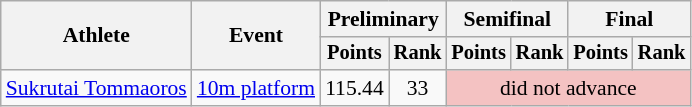<table class=wikitable style="font-size:90%">
<tr>
<th rowspan="2">Athlete</th>
<th rowspan="2">Event</th>
<th colspan="2">Preliminary</th>
<th colspan="2">Semifinal</th>
<th colspan="2">Final</th>
</tr>
<tr style="font-size:95%">
<th>Points</th>
<th>Rank</th>
<th>Points</th>
<th>Rank</th>
<th>Points</th>
<th>Rank</th>
</tr>
<tr>
<td><a href='#'>Sukrutai Tommaoros</a></td>
<td><a href='#'>10m platform</a></td>
<td align="center">115.44</td>
<td align="center">33</td>
<td bgcolor="f4c2c2" colspan=4 align="center">did not advance</td>
</tr>
</table>
